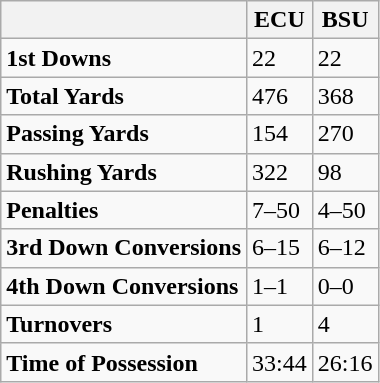<table class="wikitable">
<tr>
<th></th>
<th>ECU</th>
<th>BSU</th>
</tr>
<tr>
<td><strong>1st Downs</strong></td>
<td>22</td>
<td>22</td>
</tr>
<tr>
<td><strong>Total Yards</strong></td>
<td>476</td>
<td>368</td>
</tr>
<tr>
<td><strong>Passing Yards</strong></td>
<td>154</td>
<td>270</td>
</tr>
<tr>
<td><strong>Rushing Yards</strong></td>
<td>322</td>
<td>98</td>
</tr>
<tr>
<td><strong>Penalties</strong></td>
<td>7–50</td>
<td>4–50</td>
</tr>
<tr>
<td><strong>3rd Down Conversions</strong></td>
<td>6–15</td>
<td>6–12</td>
</tr>
<tr>
<td><strong>4th Down Conversions</strong></td>
<td>1–1</td>
<td>0–0</td>
</tr>
<tr>
<td><strong>Turnovers</strong></td>
<td>1</td>
<td>4</td>
</tr>
<tr>
<td><strong>Time of Possession</strong></td>
<td>33:44</td>
<td>26:16</td>
</tr>
</table>
